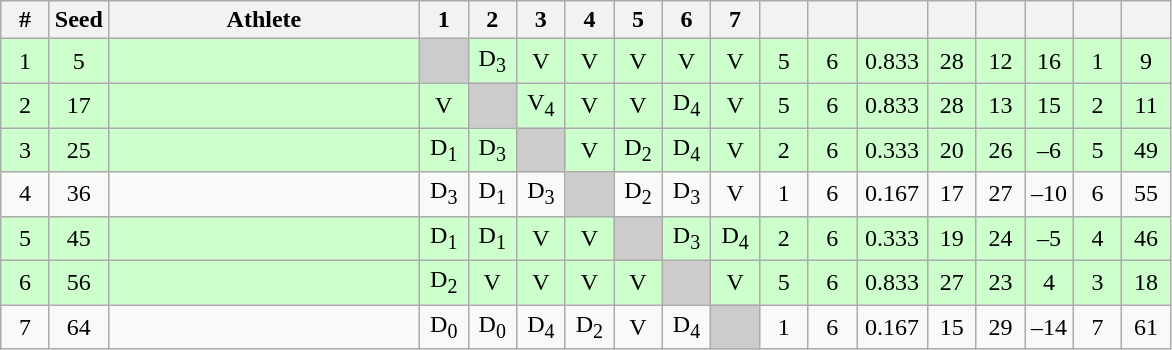<table class="wikitable" style="text-align:center">
<tr>
<th width="25">#</th>
<th width="25">Seed</th>
<th width="200">Athlete</th>
<th width="25">1</th>
<th width="25">2</th>
<th width="25">3</th>
<th width="25">4</th>
<th width="25">5</th>
<th width="25">6</th>
<th width="25">7</th>
<th width="25"></th>
<th width="25"></th>
<th width="40"></th>
<th width="25"></th>
<th width="25"></th>
<th width="25"></th>
<th width="25"></th>
<th width="25"></th>
</tr>
<tr bgcolor="#ccffcc">
<td>1</td>
<td>5</td>
<td align=left></td>
<td bgcolor="#cccccc"></td>
<td>D<sub>3</sub></td>
<td>V</td>
<td>V</td>
<td>V</td>
<td>V</td>
<td>V</td>
<td>5</td>
<td>6</td>
<td>0.833</td>
<td>28</td>
<td>12</td>
<td>16</td>
<td>1</td>
<td>9</td>
</tr>
<tr bgcolor="#ccffcc">
<td>2</td>
<td>17</td>
<td align=left></td>
<td>V</td>
<td bgcolor="#cccccc"></td>
<td>V<sub>4</sub></td>
<td>V</td>
<td>V</td>
<td>D<sub>4</sub></td>
<td>V</td>
<td>5</td>
<td>6</td>
<td>0.833</td>
<td>28</td>
<td>13</td>
<td>15</td>
<td>2</td>
<td>11</td>
</tr>
<tr bgcolor="#ccffcc">
<td>3</td>
<td>25</td>
<td align=left></td>
<td>D<sub>1</sub></td>
<td>D<sub>3</sub></td>
<td bgcolor="#cccccc"></td>
<td>V</td>
<td>D<sub>2</sub></td>
<td>D<sub>4</sub></td>
<td>V</td>
<td>2</td>
<td>6</td>
<td>0.333</td>
<td>20</td>
<td>26</td>
<td>–6</td>
<td>5</td>
<td>49</td>
</tr>
<tr>
<td>4</td>
<td>36</td>
<td align=left></td>
<td>D<sub>3</sub></td>
<td>D<sub>1</sub></td>
<td>D<sub>3</sub></td>
<td bgcolor="#cccccc"></td>
<td>D<sub>2</sub></td>
<td>D<sub>3</sub></td>
<td>V</td>
<td>1</td>
<td>6</td>
<td>0.167</td>
<td>17</td>
<td>27</td>
<td>–10</td>
<td>6</td>
<td>55</td>
</tr>
<tr bgcolor="#ccffcc">
<td>5</td>
<td>45</td>
<td align=left></td>
<td>D<sub>1</sub></td>
<td>D<sub>1</sub></td>
<td>V</td>
<td>V</td>
<td bgcolor="#cccccc"></td>
<td>D<sub>3</sub></td>
<td>D<sub>4</sub></td>
<td>2</td>
<td>6</td>
<td>0.333</td>
<td>19</td>
<td>24</td>
<td>–5</td>
<td>4</td>
<td>46</td>
</tr>
<tr bgcolor="#ccffcc">
<td>6</td>
<td>56</td>
<td align=left></td>
<td>D<sub>2</sub></td>
<td>V</td>
<td>V</td>
<td>V</td>
<td>V</td>
<td bgcolor="#cccccc"></td>
<td>V</td>
<td>5</td>
<td>6</td>
<td>0.833</td>
<td>27</td>
<td>23</td>
<td>4</td>
<td>3</td>
<td>18</td>
</tr>
<tr>
<td>7</td>
<td>64</td>
<td align=left></td>
<td>D<sub>0</sub></td>
<td>D<sub>0</sub></td>
<td>D<sub>4</sub></td>
<td>D<sub>2</sub></td>
<td>V</td>
<td>D<sub>4</sub></td>
<td bgcolor="#cccccc"></td>
<td>1</td>
<td>6</td>
<td>0.167</td>
<td>15</td>
<td>29</td>
<td>–14</td>
<td>7</td>
<td>61</td>
</tr>
</table>
